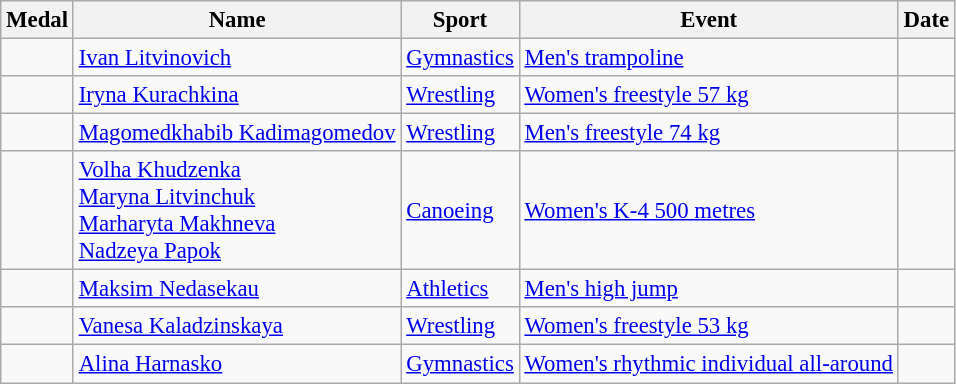<table class="wikitable sortable" style="font-size: 95%;">
<tr>
<th>Medal</th>
<th>Name</th>
<th>Sport</th>
<th>Event</th>
<th>Date</th>
</tr>
<tr>
<td></td>
<td><a href='#'>Ivan Litvinovich</a></td>
<td><a href='#'>Gymnastics</a></td>
<td><a href='#'>Men's trampoline</a></td>
<td></td>
</tr>
<tr>
<td></td>
<td><a href='#'>Iryna Kurachkina</a></td>
<td><a href='#'>Wrestling</a></td>
<td><a href='#'>Women's freestyle 57 kg</a></td>
<td></td>
</tr>
<tr>
<td></td>
<td><a href='#'>Magomedkhabib Kadimagomedov</a></td>
<td><a href='#'>Wrestling</a></td>
<td><a href='#'>Men's freestyle 74 kg</a></td>
<td></td>
</tr>
<tr>
<td></td>
<td><a href='#'>Volha Khudzenka</a><br><a href='#'>Maryna Litvinchuk</a><br><a href='#'>Marharyta Makhneva</a><br><a href='#'>Nadzeya Papok</a></td>
<td><a href='#'>Canoeing</a></td>
<td><a href='#'>Women's K-4 500 metres</a></td>
<td></td>
</tr>
<tr>
<td></td>
<td><a href='#'>Maksim Nedasekau</a></td>
<td><a href='#'>Athletics</a></td>
<td><a href='#'>Men's high jump</a></td>
<td></td>
</tr>
<tr>
<td></td>
<td><a href='#'>Vanesa Kaladzinskaya</a></td>
<td><a href='#'>Wrestling</a></td>
<td><a href='#'>Women's freestyle 53 kg</a></td>
<td></td>
</tr>
<tr>
<td></td>
<td><a href='#'>Alina Harnasko</a></td>
<td><a href='#'>Gymnastics</a></td>
<td><a href='#'>Women's rhythmic individual all-around</a></td>
<td></td>
</tr>
</table>
